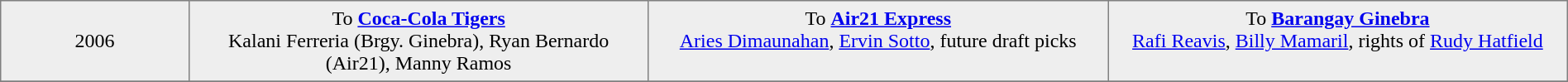<table cellpadding="5" border="1" style="border-collapse:collapse; text-align: center"; |- bgcolor="eeeeee">
<tr>
<td style="width:12%">2006</td>
<td valign="top" style="width:29.3%">To <strong><a href='#'>Coca-Cola Tigers</a></strong><br>Kalani Ferreria  (Brgy. Ginebra), Ryan Bernardo (Air21), Manny Ramos</td>
<td valign="top" style="width:29.3%">To <strong><a href='#'>Air21 Express</a></strong><br><a href='#'>Aries Dimaunahan</a>, <a href='#'>Ervin Sotto</a>, future draft picks</td>
<td valign="top" style="width:29.3%">To <a href='#'><strong>Barangay Ginebra</strong></a><br><a href='#'>Rafi Reavis</a>, <a href='#'>Billy Mamaril</a>, rights of <a href='#'>Rudy Hatfield</a></td>
</tr>
<tr>
</tr>
</table>
